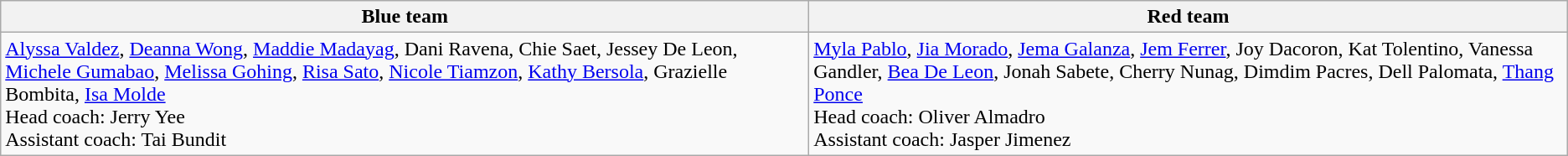<table class="wikitable">
<tr>
<th>Blue team</th>
<th>Red team</th>
</tr>
<tr>
<td><a href='#'>Alyssa Valdez</a>, <a href='#'>Deanna Wong</a>, <a href='#'>Maddie Madayag</a>, Dani Ravena, Chie Saet, Jessey De Leon, <a href='#'>Michele Gumabao</a>, <a href='#'>Melissa Gohing</a>, <a href='#'>Risa Sato</a>, <a href='#'>Nicole Tiamzon</a>, <a href='#'>Kathy Bersola</a>, Grazielle Bombita, <a href='#'>Isa Molde</a><br>Head coach: Jerry Yee<br>Assistant coach: Tai Bundit</td>
<td><a href='#'>Myla Pablo</a>, <a href='#'>Jia Morado</a>, <a href='#'>Jema Galanza</a>, <a href='#'>Jem Ferrer</a>, Joy Dacoron, Kat Tolentino, Vanessa Gandler, <a href='#'>Bea De Leon</a>, Jonah Sabete, Cherry Nunag, Dimdim Pacres, Dell Palomata, <a href='#'>Thang Ponce</a><br>Head coach: Oliver Almadro<br>Assistant coach: Jasper Jimenez</td>
</tr>
</table>
